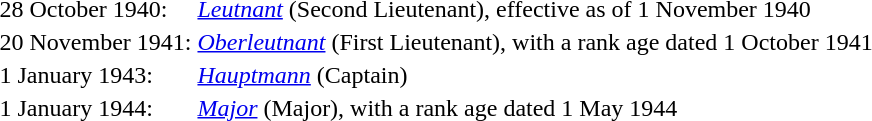<table style="background: transparent;">
<tr>
<td>28 October 1940:</td>
<td><em><a href='#'>Leutnant</a></em> (Second Lieutenant), effective as of 1 November 1940</td>
</tr>
<tr>
<td>20 November 1941:</td>
<td><em><a href='#'>Oberleutnant</a></em> (First Lieutenant), with a rank age dated 1 October 1941</td>
</tr>
<tr>
<td>1 January 1943:</td>
<td><em><a href='#'>Hauptmann</a></em> (Captain)</td>
</tr>
<tr>
<td>1 January 1944:</td>
<td><em><a href='#'>Major</a></em> (Major), with a rank age dated 1 May 1944</td>
</tr>
</table>
